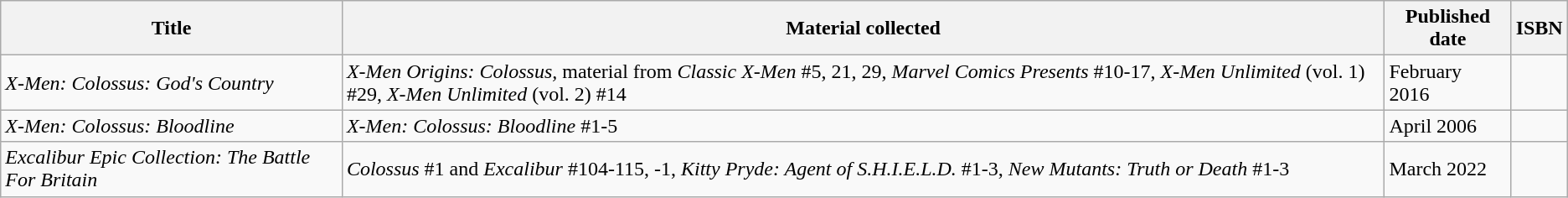<table class="wikitable">
<tr>
<th>Title</th>
<th>Material collected</th>
<th>Published date</th>
<th>ISBN</th>
</tr>
<tr>
<td><em>X-Men: Colossus: God's Country</em></td>
<td><em>X-Men Origins: Colossus,</em> material from <em>Classic X-Men</em> #5, 21, 29, <em>Marvel Comics Presents</em> #10-17, <em>X-Men Unlimited</em> (vol. 1) #29, <em>X-Men Unlimited</em> (vol. 2) #14</td>
<td>February 2016</td>
<td></td>
</tr>
<tr>
<td><em>X-Men: Colossus: Bloodline</em></td>
<td><em>X-Men: Colossus: Bloodline</em> #1-5</td>
<td>April 2006</td>
<td></td>
</tr>
<tr>
<td><em>Excalibur Epic Collection: The Battle For Britain</em></td>
<td><em>Colossus</em> #1 and <em>Excalibur</em> #104-115, -1, <em>Kitty Pryde: Agent of S.H.I.E.L.D.</em> #1-3, <em>New Mutants: Truth or Death</em> #1-3</td>
<td>March 2022</td>
<td></td>
</tr>
</table>
